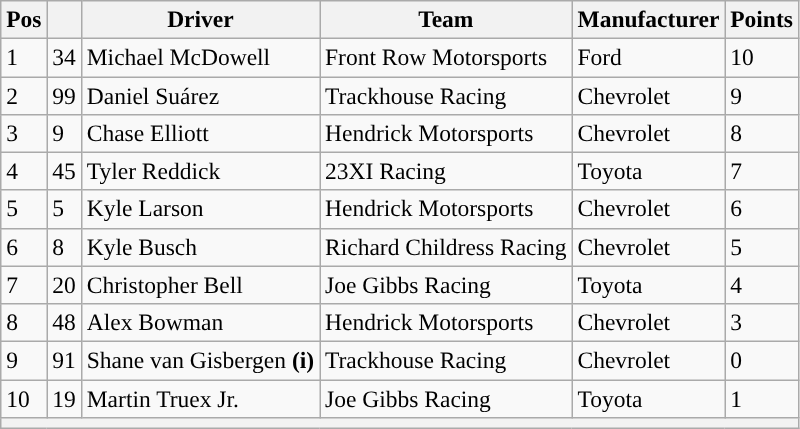<table class="wikitable" style="font-size:98%">
<tr>
<th>Pos</th>
<th></th>
<th>Driver</th>
<th>Team</th>
<th>Manufacturer</th>
<th>Points</th>
</tr>
<tr>
<td>1</td>
<td>34</td>
<td>Michael McDowell</td>
<td>Front Row Motorsports</td>
<td>Ford</td>
<td>10</td>
</tr>
<tr>
<td>2</td>
<td>99</td>
<td>Daniel Suárez</td>
<td>Trackhouse Racing</td>
<td>Chevrolet</td>
<td>9</td>
</tr>
<tr>
<td>3</td>
<td>9</td>
<td>Chase Elliott</td>
<td>Hendrick Motorsports</td>
<td>Chevrolet</td>
<td>8</td>
</tr>
<tr>
<td>4</td>
<td>45</td>
<td>Tyler Reddick</td>
<td>23XI Racing</td>
<td>Toyota</td>
<td>7</td>
</tr>
<tr>
<td>5</td>
<td>5</td>
<td>Kyle Larson</td>
<td>Hendrick Motorsports</td>
<td>Chevrolet</td>
<td>6</td>
</tr>
<tr>
<td>6</td>
<td>8</td>
<td>Kyle Busch</td>
<td>Richard Childress Racing</td>
<td>Chevrolet</td>
<td>5</td>
</tr>
<tr>
<td>7</td>
<td>20</td>
<td>Christopher Bell</td>
<td>Joe Gibbs Racing</td>
<td>Toyota</td>
<td>4</td>
</tr>
<tr>
<td>8</td>
<td>48</td>
<td>Alex Bowman</td>
<td>Hendrick Motorsports</td>
<td>Chevrolet</td>
<td>3</td>
</tr>
<tr>
<td>9</td>
<td>91</td>
<td>Shane van Gisbergen <strong>(i)</strong></td>
<td>Trackhouse Racing</td>
<td>Chevrolet</td>
<td>0</td>
</tr>
<tr>
<td>10</td>
<td>19</td>
<td>Martin Truex Jr.</td>
<td>Joe Gibbs Racing</td>
<td>Toyota</td>
<td>1</td>
</tr>
<tr>
<th colspan="6"></th>
</tr>
</table>
